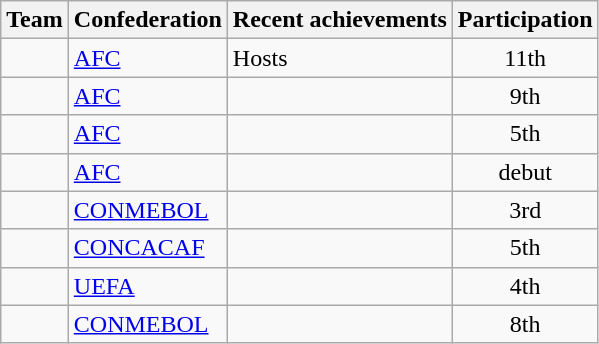<table class="wikitable">
<tr>
<th>Team</th>
<th>Confederation</th>
<th>Recent achievements</th>
<th>Participation</th>
</tr>
<tr>
<td></td>
<td><a href='#'>AFC</a></td>
<td>Hosts</td>
<td align=center>11th</td>
</tr>
<tr>
<td></td>
<td><a href='#'>AFC</a></td>
<td></td>
<td align=center>9th</td>
</tr>
<tr>
<td></td>
<td><a href='#'>AFC</a></td>
<td></td>
<td align=center>5th</td>
</tr>
<tr>
<td></td>
<td><a href='#'>AFC</a></td>
<td></td>
<td align=center>debut</td>
</tr>
<tr>
<td></td>
<td><a href='#'>CONMEBOL</a></td>
<td></td>
<td align=center>3rd</td>
</tr>
<tr>
<td></td>
<td><a href='#'>CONCACAF</a></td>
<td></td>
<td align=center>5th</td>
</tr>
<tr>
<td></td>
<td><a href='#'>UEFA</a></td>
<td></td>
<td align=center>4th</td>
</tr>
<tr>
<td></td>
<td><a href='#'>CONMEBOL</a></td>
<td></td>
<td align=center>8th</td>
</tr>
</table>
